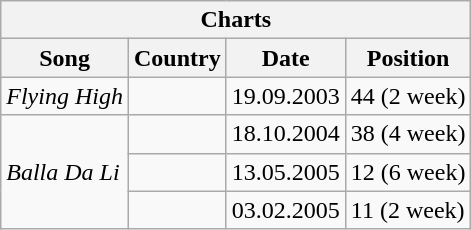<table class="wikitable sortable">
<tr>
<th colspan="4">Charts</th>
</tr>
<tr>
<th>Song</th>
<th>Country</th>
<th>Date</th>
<th>Position</th>
</tr>
<tr>
<td><em>Flying High</em></td>
<td></td>
<td>19.09.2003</td>
<td>44 (2 week)</td>
</tr>
<tr>
<td rowspan="3"><em>Balla Da Li</em></td>
<td></td>
<td>18.10.2004</td>
<td>38 (4 week)</td>
</tr>
<tr>
<td></td>
<td>13.05.2005</td>
<td>12 (6 week)</td>
</tr>
<tr>
<td></td>
<td>03.02.2005</td>
<td>11 (2 week)</td>
</tr>
</table>
